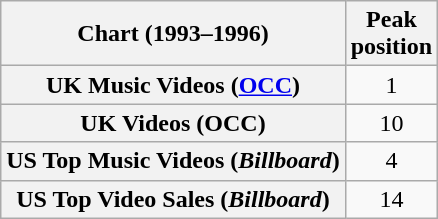<table class="wikitable sortable plainrowheaders" style="text-align:center">
<tr>
<th scope="col">Chart (1993–1996)</th>
<th scope="col">Peak<br>position</th>
</tr>
<tr>
<th scope="row">UK Music Videos (<a href='#'>OCC</a>)</th>
<td>1</td>
</tr>
<tr>
<th scope="row">UK Videos (OCC)</th>
<td>10</td>
</tr>
<tr>
<th scope="row">US Top Music Videos (<em>Billboard</em>)</th>
<td>4</td>
</tr>
<tr>
<th scope="row">US Top Video Sales (<em>Billboard</em>)</th>
<td>14</td>
</tr>
</table>
